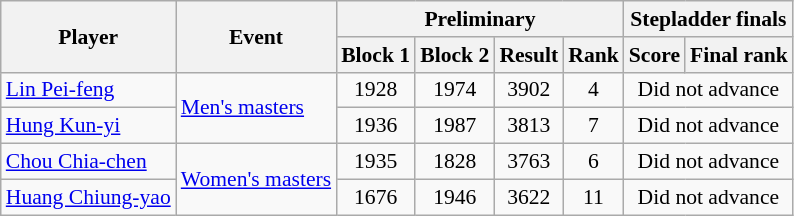<table class="wikitable" style="text-align:center; font-size:90%">
<tr>
<th rowspan="2">Player</th>
<th rowspan="2">Event</th>
<th colspan="4">Preliminary</th>
<th colspan="2">Stepladder finals</th>
</tr>
<tr>
<th>Block 1</th>
<th>Block 2</th>
<th>Result</th>
<th>Rank</th>
<th>Score</th>
<th>Final rank</th>
</tr>
<tr>
<td align="left"><a href='#'>Lin Pei-feng</a></td>
<td align="left" rowspan="2"><a href='#'>Men's masters</a></td>
<td>1928</td>
<td>1974</td>
<td>3902</td>
<td>4</td>
<td colspan="2">Did not advance</td>
</tr>
<tr>
<td align="left"><a href='#'>Hung Kun-yi</a></td>
<td>1936</td>
<td>1987</td>
<td>3813</td>
<td>7</td>
<td colspan="2">Did not advance</td>
</tr>
<tr>
<td align="left"><a href='#'>Chou Chia-chen</a></td>
<td align="left" rowspan="2"><a href='#'>Women's masters</a></td>
<td>1935</td>
<td>1828</td>
<td>3763</td>
<td>6</td>
<td colspan="2">Did not advance</td>
</tr>
<tr>
<td align="left"><a href='#'>Huang Chiung-yao</a></td>
<td>1676</td>
<td>1946</td>
<td>3622</td>
<td>11</td>
<td colspan="2">Did not advance</td>
</tr>
</table>
